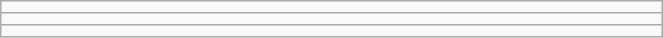<table class="wikitable" style=" text-align:center; font-size:110%;" width="35%">
<tr>
<td></td>
</tr>
<tr>
<td></td>
</tr>
<tr>
<td></td>
</tr>
</table>
